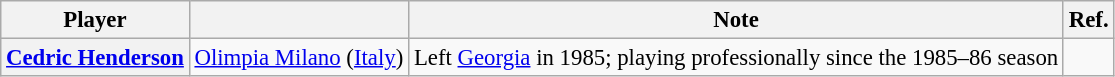<table class="wikitable sortable plainrowheaders" style="text-align:left; font-size:95%">
<tr>
<th>Player</th>
<th></th>
<th class=unsortable>Note</th>
<th class=unsortable>Ref.</th>
</tr>
<tr>
<th scope="row"> <a href='#'>Cedric Henderson</a></th>
<td><a href='#'>Olimpia Milano</a> (<a href='#'>Italy</a>)</td>
<td>Left <a href='#'>Georgia</a> in 1985; playing professionally since the 1985–86 season</td>
<td align=center></td>
</tr>
</table>
